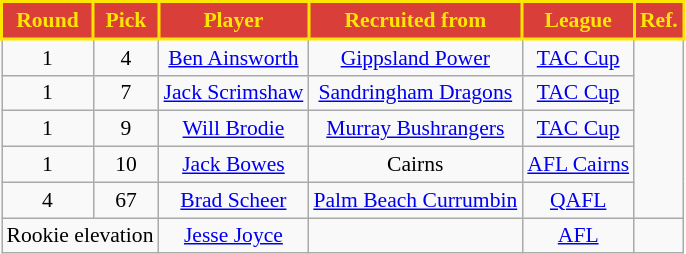<table class="wikitable" style="font-size:90%; text-align:center;">
<tr>
<td style="background: #D93E39; color:#FFE600; border: solid #FFE600 2px"><strong>Round</strong></td>
<td style="background: #D93E39; color:#FFE600; border: solid #FFE600 2px"><strong>Pick</strong></td>
<td style="background: #D93E39; color:#FFE600; border: solid #FFE600 2px"><strong>Player</strong></td>
<td style="background: #D93E39; color:#FFE600; border: solid #FFE600 2px"><strong>Recruited from</strong></td>
<td style="background: #D93E39; color:#FFE600; border: solid #FFE600 2px"><strong>League</strong></td>
<td style="background: #D93E39; color:#FFE600; border: solid #FFE600 2px"><strong>Ref.</strong></td>
</tr>
<tr>
<td>1</td>
<td>4</td>
<td><a href='#'>Ben Ainsworth</a></td>
<td><a href='#'>Gippsland Power</a></td>
<td><a href='#'>TAC Cup</a></td>
<td rowspan=5></td>
</tr>
<tr>
<td>1</td>
<td>7</td>
<td><a href='#'>Jack Scrimshaw</a></td>
<td><a href='#'>Sandringham Dragons</a></td>
<td><a href='#'>TAC Cup</a></td>
</tr>
<tr>
<td>1</td>
<td>9</td>
<td><a href='#'>Will Brodie</a></td>
<td><a href='#'>Murray Bushrangers</a></td>
<td><a href='#'>TAC Cup</a></td>
</tr>
<tr>
<td>1</td>
<td>10</td>
<td><a href='#'>Jack Bowes</a></td>
<td>Cairns</td>
<td><a href='#'>AFL Cairns</a></td>
</tr>
<tr>
<td>4</td>
<td>67</td>
<td><a href='#'>Brad Scheer</a></td>
<td><a href='#'>Palm Beach Currumbin</a></td>
<td><a href='#'>QAFL</a></td>
</tr>
<tr>
<td colspan=2>Rookie elevation</td>
<td><a href='#'>Jesse Joyce</a></td>
<td></td>
<td><a href='#'>AFL</a></td>
</tr>
</table>
